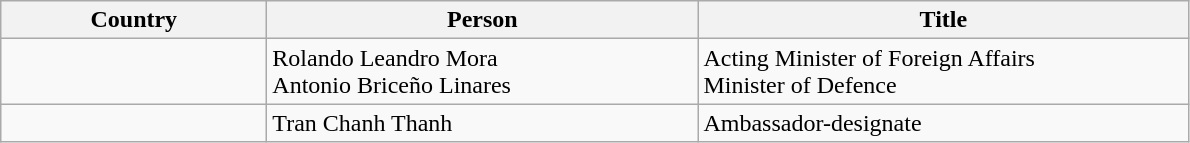<table class="wikitable">
<tr style="vertical-align: top;">
<th width="170">Country</th>
<th width="280">Person</th>
<th width="320">Title</th>
</tr>
<tr style="vertical-align: top;">
<td></td>
<td>Rolando Leandro Mora<br>Antonio Briceño Linares</td>
<td>Acting Minister of Foreign Affairs<br>Minister of Defence</td>
</tr>
<tr style="vertical-align: top;">
<td></td>
<td>Tran Chanh Thanh</td>
<td>Ambassador-designate</td>
</tr>
</table>
